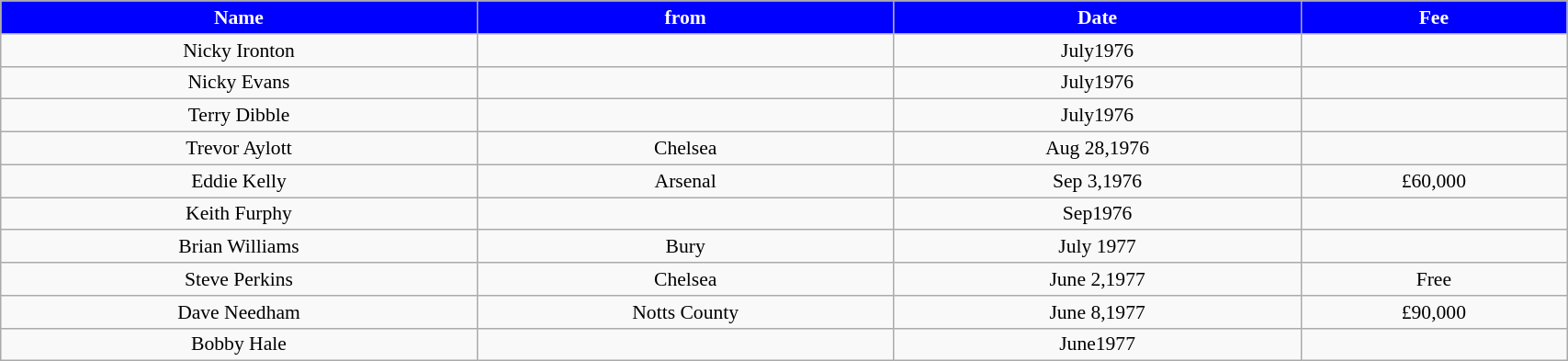<table class="wikitable" style="text-align:center; font-size:90%; width:90%;">
<tr>
<th style="background:#0000FF; color:#FFFFFF; text-align:center;"><strong>Name</strong></th>
<th style="background:#0000FF; color:#FFFFFF; text-align:center;">from</th>
<th style="background:#0000FF; color:#FFFFFF; text-align:center;">Date</th>
<th style="background:#0000FF; color:#FFFFFF; text-align:center;">Fee</th>
</tr>
<tr>
<td>Nicky Ironton</td>
<td></td>
<td>July1976</td>
<td></td>
</tr>
<tr>
<td>Nicky Evans</td>
<td></td>
<td>July1976</td>
<td></td>
</tr>
<tr>
<td>Terry Dibble</td>
<td></td>
<td>July1976</td>
<td></td>
</tr>
<tr>
<td>Trevor Aylott</td>
<td>Chelsea</td>
<td>Aug 28,1976</td>
<td></td>
</tr>
<tr>
<td>Eddie Kelly</td>
<td>Arsenal</td>
<td>Sep 3,1976</td>
<td>£60,000</td>
</tr>
<tr>
<td>Keith Furphy</td>
<td></td>
<td>Sep1976</td>
<td></td>
</tr>
<tr>
<td>Brian Williams</td>
<td>Bury</td>
<td>July 1977</td>
<td></td>
</tr>
<tr>
<td>Steve Perkins</td>
<td>Chelsea</td>
<td>June 2,1977</td>
<td>Free</td>
</tr>
<tr>
<td>Dave Needham</td>
<td>Notts County</td>
<td>June 8,1977</td>
<td>£90,000</td>
</tr>
<tr>
<td>Bobby Hale</td>
<td></td>
<td>June1977</td>
<td></td>
</tr>
</table>
